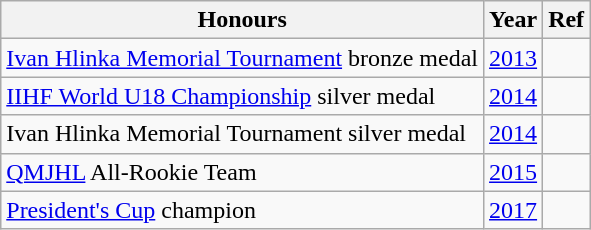<table class="wikitable">
<tr>
<th>Honours</th>
<th>Year</th>
<th>Ref</th>
</tr>
<tr>
<td><a href='#'>Ivan Hlinka Memorial Tournament</a> bronze medal</td>
<td><a href='#'>2013</a></td>
<td></td>
</tr>
<tr>
<td><a href='#'>IIHF World U18 Championship</a> silver medal</td>
<td><a href='#'>2014</a></td>
<td></td>
</tr>
<tr>
<td>Ivan Hlinka Memorial Tournament silver medal</td>
<td><a href='#'>2014</a></td>
<td></td>
</tr>
<tr>
<td><a href='#'>QMJHL</a> All-Rookie Team</td>
<td><a href='#'>2015</a></td>
<td></td>
</tr>
<tr>
<td><a href='#'>President's Cup</a> champion</td>
<td><a href='#'>2017</a></td>
<td></td>
</tr>
</table>
